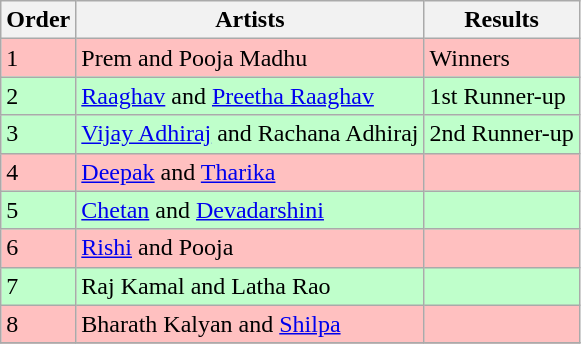<table class="wikitable">
<tr>
<th>Order</th>
<th>Artists</th>
<th>Results</th>
</tr>
<tr>
<td bgcolor="#FFC0C0">1</td>
<td bgcolor="#FFC0C0">Prem and Pooja Madhu</td>
<td bgcolor="#FFC0C0">Winners</td>
</tr>
<tr>
<td bgcolor="#BFFFCB">2</td>
<td bgcolor="#BFFFCB"><a href='#'>Raaghav</a> and <a href='#'>Preetha Raaghav</a></td>
<td bgcolor="#BFFFCB">1st Runner-up</td>
</tr>
<tr>
<td bgcolor="#BFFFCB">3</td>
<td bgcolor="#BFFFCB"><a href='#'>Vijay Adhiraj</a> and Rachana Adhiraj</td>
<td bgcolor="#BFFFCB">2nd Runner-up</td>
</tr>
<tr>
<td bgcolor="#FFC0C0">4</td>
<td bgcolor="#FFC0C0"><a href='#'>Deepak</a> and <a href='#'>Tharika</a></td>
<td bgcolor="#FFC0C0"></td>
</tr>
<tr>
<td bgcolor="#BFFFCB">5</td>
<td bgcolor="#BFFFCB"><a href='#'>Chetan</a> and <a href='#'>Devadarshini</a></td>
<td bgcolor="#BFFFCB"></td>
</tr>
<tr>
<td bgcolor="#FFC0C0">6</td>
<td bgcolor="#FFC0C0"><a href='#'>Rishi</a> and Pooja</td>
<td bgcolor="#FFC0C0"></td>
</tr>
<tr>
<td bgcolor="#BFFFCB">7</td>
<td bgcolor="#BFFFCB">Raj Kamal and Latha Rao</td>
<td bgcolor="#BFFFCB"></td>
</tr>
<tr>
<td bgcolor="#FFC0C0">8</td>
<td bgcolor="#FFC0C0">Bharath Kalyan and <a href='#'>Shilpa</a></td>
<td bgcolor="#FFC0C0"></td>
</tr>
<tr>
</tr>
</table>
